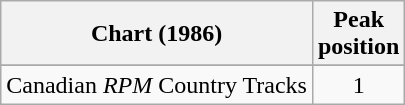<table class="wikitable sortable">
<tr>
<th>Chart (1986)</th>
<th>Peak<br>position</th>
</tr>
<tr>
</tr>
<tr>
<td>Canadian <em>RPM</em> Country Tracks</td>
<td align="center">1</td>
</tr>
</table>
